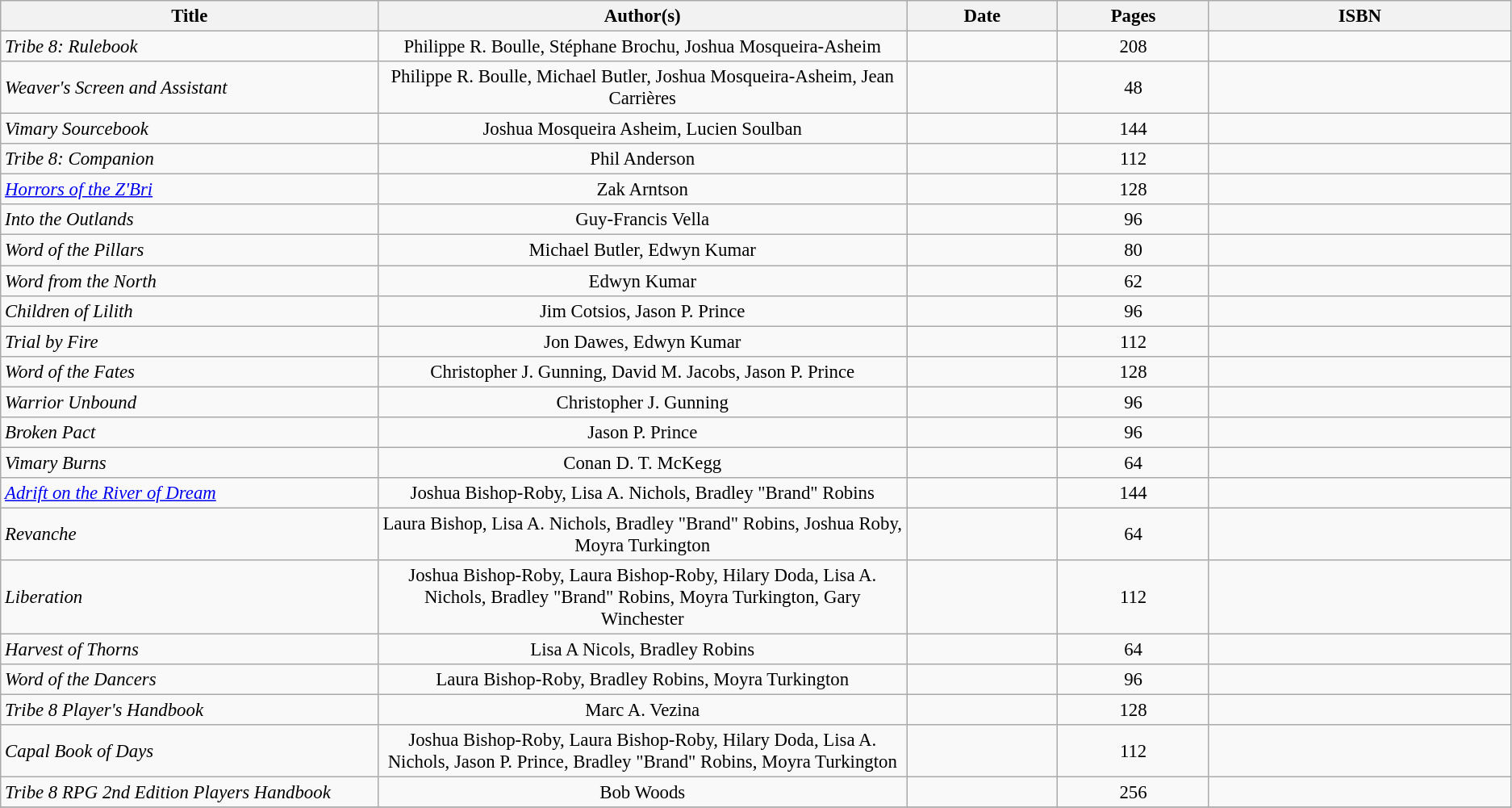<table class="wikitable sortable" style="margins:auto; width=95%; font-size: 95%;">
<tr>
<th width="25%">Title</th>
<th width="35%">Author(s)</th>
<th width="10%">Date</th>
<th width="10%">Pages</th>
<th width="20%" style="text-align:center">ISBN</th>
</tr>
<tr>
<td><em>Tribe 8: Rulebook</em></td>
<td style="text-align:center">Philippe R. Boulle, Stéphane Brochu, Joshua Mosqueira-Asheim</td>
<td style="text-align:center"></td>
<td style="text-align:center">208</td>
<td style="text-align:center"></td>
</tr>
<tr>
<td><em>Weaver's Screen and Assistant</em></td>
<td style="text-align:center">Philippe R. Boulle, Michael Butler, Joshua Mosqueira-Asheim, Jean Carrières</td>
<td style="text-align:center"></td>
<td style="text-align:center">48</td>
<td style="text-align:center"></td>
</tr>
<tr>
<td><em>Vimary Sourcebook</em></td>
<td style="text-align:center">Joshua Mosqueira Asheim, Lucien Soulban</td>
<td style="text-align:center"></td>
<td style="text-align:center">144</td>
<td style="text-align:center"></td>
</tr>
<tr>
<td><em>Tribe 8: Companion</em></td>
<td style="text-align:center">Phil Anderson</td>
<td style="text-align:center"></td>
<td style="text-align:center">112</td>
<td style="text-align:center"></td>
</tr>
<tr>
<td><em><a href='#'>Horrors of the Z'Bri</a></em></td>
<td style="text-align:center">Zak Arntson</td>
<td style="text-align:center"></td>
<td style="text-align:center">128</td>
<td style="text-align:center"></td>
</tr>
<tr>
<td><em>Into the Outlands</em></td>
<td style="text-align:center">Guy-Francis Vella</td>
<td style="text-align:center"></td>
<td style="text-align:center">96</td>
<td style="text-align:center"></td>
</tr>
<tr>
<td><em>Word of the Pillars</em></td>
<td style="text-align:center">Michael Butler, Edwyn Kumar</td>
<td style="text-align:center"></td>
<td style="text-align:center">80</td>
<td style="text-align:center"></td>
</tr>
<tr>
<td><em>Word from the North</em></td>
<td style="text-align:center">Edwyn Kumar</td>
<td style="text-align:center"></td>
<td style="text-align:center">62</td>
<td style="text-align:center"></td>
</tr>
<tr>
<td><em>Children of Lilith</em></td>
<td style="text-align:center">Jim Cotsios, Jason P. Prince</td>
<td style="text-align:center"></td>
<td style="text-align:center">96</td>
<td style="text-align:center"></td>
</tr>
<tr>
<td><em>Trial by Fire</em></td>
<td style="text-align:center">Jon Dawes, Edwyn Kumar</td>
<td style="text-align:center"></td>
<td style="text-align:center">112</td>
<td style="text-align:center"></td>
</tr>
<tr>
<td><em>Word of the Fates</em></td>
<td style="text-align:center">Christopher J. Gunning, David M. Jacobs, Jason P. Prince</td>
<td style="text-align:center"></td>
<td style="text-align:center">128</td>
<td style="text-align:center"></td>
</tr>
<tr>
<td><em>Warrior Unbound</em></td>
<td style="text-align:center">Christopher J. Gunning</td>
<td style="text-align:center"></td>
<td style="text-align:center">96</td>
<td style="text-align:center"></td>
</tr>
<tr>
<td><em>Broken Pact</em></td>
<td style="text-align:center">Jason P. Prince</td>
<td style="text-align:center"></td>
<td style="text-align:center">96</td>
<td style="text-align:center"></td>
</tr>
<tr>
<td><em>Vimary Burns</em></td>
<td style="text-align:center">Conan D. T. McKegg</td>
<td style="text-align:center"></td>
<td style="text-align:center">64</td>
<td style="text-align:center"></td>
</tr>
<tr>
<td><em><a href='#'>Adrift on the River of Dream</a></em></td>
<td style="text-align:center">Joshua Bishop-Roby, Lisa A. Nichols, Bradley "Brand" Robins</td>
<td style="text-align:center"></td>
<td style="text-align:center">144</td>
<td style="text-align:center"></td>
</tr>
<tr>
<td><em>Revanche</em></td>
<td style="text-align:center">Laura Bishop, Lisa A. Nichols, Bradley "Brand" Robins, Joshua Roby, Moyra Turkington</td>
<td style="text-align:center"></td>
<td style="text-align:center">64</td>
<td style="text-align:center"></td>
</tr>
<tr>
<td><em>Liberation</em></td>
<td style="text-align:center">Joshua Bishop-Roby, Laura Bishop-Roby, Hilary Doda, Lisa A. Nichols, Bradley "Brand" Robins, Moyra Turkington, Gary Winchester</td>
<td style="text-align:center"></td>
<td style="text-align:center">112</td>
<td style="text-align:center"></td>
</tr>
<tr>
<td><em>Harvest of Thorns</em></td>
<td style="text-align:center">Lisa A Nicols, Bradley Robins</td>
<td style="text-align:center"></td>
<td style="text-align:center">64</td>
<td style="text-align:center"></td>
</tr>
<tr>
<td><em>Word of the Dancers</em></td>
<td style="text-align:center">Laura Bishop-Roby, Bradley Robins, Moyra Turkington</td>
<td style="text-align:center"></td>
<td style="text-align:center">96</td>
<td style="text-align:center"></td>
</tr>
<tr>
<td><em>Tribe 8 Player's Handbook</em></td>
<td style="text-align:center">Marc A. Vezina</td>
<td style="text-align:center"></td>
<td style="text-align:center">128</td>
<td style="text-align:center"></td>
</tr>
<tr>
<td><em>Capal Book of Days</em></td>
<td style="text-align:center">Joshua Bishop-Roby, Laura Bishop-Roby, Hilary Doda, Lisa A. Nichols, Jason P. Prince, Bradley "Brand" Robins, Moyra Turkington</td>
<td style="text-align:center"></td>
<td style="text-align:center">112</td>
<td style="text-align:center"></td>
</tr>
<tr>
<td><em>Tribe 8 RPG 2nd Edition Players Handbook</em></td>
<td style="text-align:center">Bob Woods</td>
<td style="text-align:center"></td>
<td style="text-align:center">256</td>
<td style="text-align:center"></td>
</tr>
<tr>
</tr>
</table>
